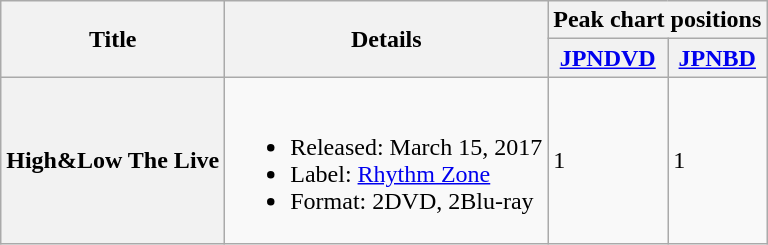<table class="wikitable">
<tr>
<th rowspan="2">Title</th>
<th rowspan="2">Details</th>
<th colspan="2">Peak chart positions</th>
</tr>
<tr>
<th><a href='#'>JPNDVD</a></th>
<th><a href='#'>JPNBD</a></th>
</tr>
<tr>
<th>High&Low The Live</th>
<td><br><ul><li>Released: March 15, 2017</li><li>Label: <a href='#'>Rhythm Zone</a></li><li>Format: 2DVD, 2Blu-ray</li></ul></td>
<td>1</td>
<td>1</td>
</tr>
</table>
